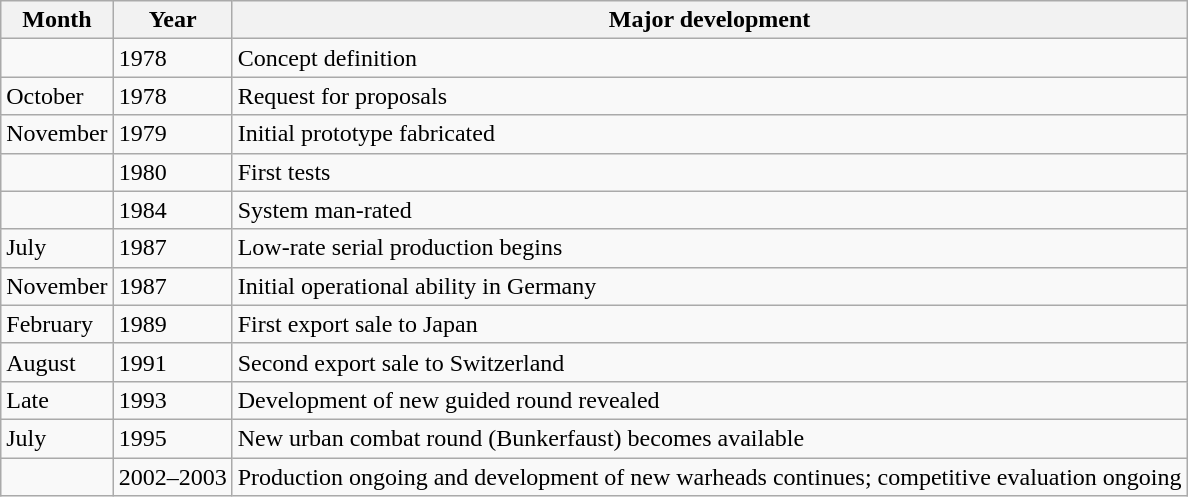<table class="wikitable">
<tr>
<th>Month</th>
<th>Year</th>
<th>Major development</th>
</tr>
<tr>
<td></td>
<td>1978</td>
<td>Concept definition</td>
</tr>
<tr>
<td>October</td>
<td>1978</td>
<td>Request for proposals</td>
</tr>
<tr>
<td>November</td>
<td>1979</td>
<td>Initial prototype fabricated</td>
</tr>
<tr>
<td></td>
<td>1980</td>
<td>First tests</td>
</tr>
<tr>
<td></td>
<td>1984</td>
<td>System man-rated</td>
</tr>
<tr>
<td>July</td>
<td>1987</td>
<td>Low-rate serial production begins</td>
</tr>
<tr>
<td>November</td>
<td>1987</td>
<td>Initial operational ability in Germany</td>
</tr>
<tr>
<td>February</td>
<td>1989</td>
<td>First export sale to Japan</td>
</tr>
<tr>
<td>August</td>
<td>1991</td>
<td>Second export sale to Switzerland</td>
</tr>
<tr>
<td>Late</td>
<td>1993</td>
<td>Development of new guided round revealed</td>
</tr>
<tr>
<td>July</td>
<td>1995</td>
<td>New urban combat round (Bunkerfaust) becomes available</td>
</tr>
<tr>
<td></td>
<td>2002–2003</td>
<td>Production ongoing and development of new warheads continues; competitive evaluation ongoing</td>
</tr>
</table>
